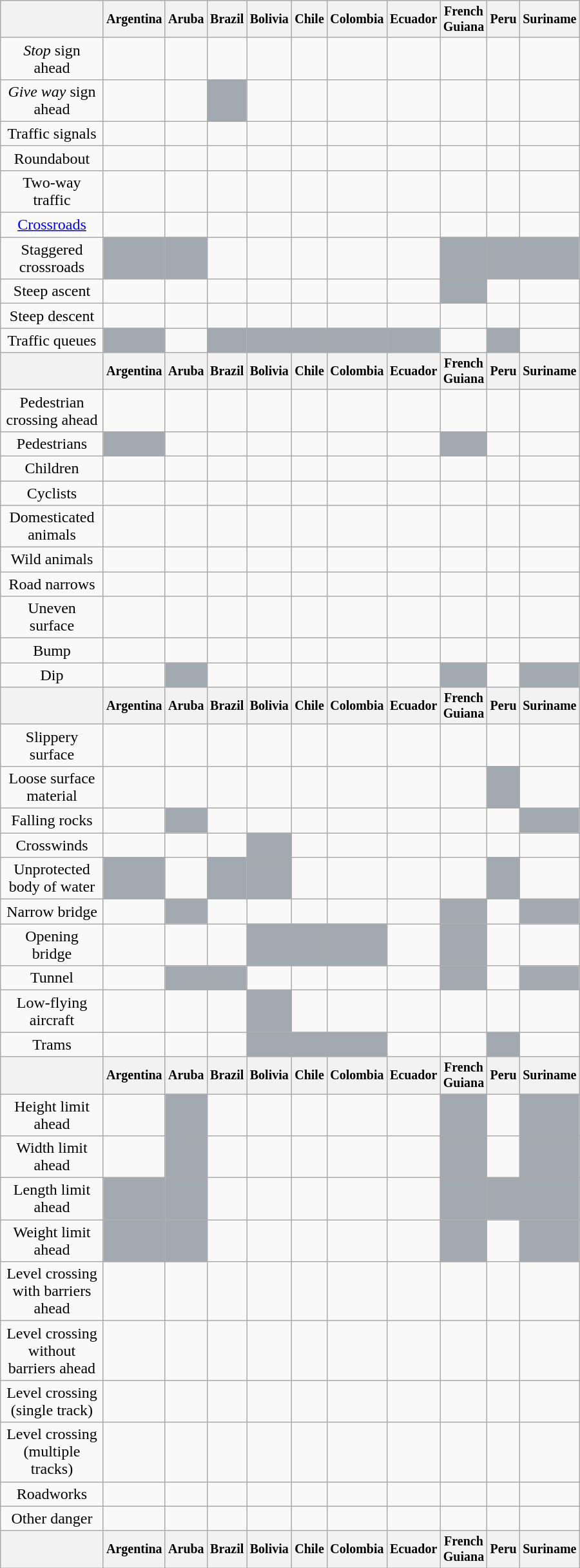<table class="wikitable" style="text-align:center;">
<tr style="font-size:smaller;">
<th width="100"></th>
<th>Argentina</th>
<th>Aruba</th>
<th>Brazil</th>
<th>Bolivia</th>
<th>Chile</th>
<th>Colombia</th>
<th>Ecuador</th>
<th>French <br> Guiana</th>
<th>Peru</th>
<th>Suriname</th>
</tr>
<tr>
<td><em>Stop</em> sign ahead</td>
<td></td>
<td><br></td>
<td></td>
<td></td>
<td></td>
<td></td>
<td></td>
<td></td>
<td></td>
<td><br></td>
</tr>
<tr>
<td><em>Give way</em> sign ahead</td>
<td></td>
<td><br></td>
<td style="background: #a2a9b1;"></td>
<td></td>
<td></td>
<td></td>
<td></td>
<td></td>
<td></td>
<td><br></td>
</tr>
<tr>
<td>Traffic signals</td>
<td></td>
<td></td>
<td></td>
<td></td>
<td></td>
<td></td>
<td></td>
<td></td>
<td></td>
<td></td>
</tr>
<tr>
<td>Roundabout</td>
<td></td>
<td></td>
<td></td>
<td></td>
<td></td>
<td></td>
<td></td>
<td></td>
<td></td>
<td><div></div></td>
</tr>
<tr>
<td>Two-way traffic</td>
<td></td>
<td></td>
<td></td>
<td></td>
<td></td>
<td></td>
<td></td>
<td></td>
<td></td>
<td><div></div></td>
</tr>
<tr>
<td><a href='#'>Crossroads</a></td>
<td></td>
<td></td>
<td></td>
<td></td>
<td></td>
<td></td>
<td></td>
<td></td>
<td></td>
<td></td>
</tr>
<tr>
<td>Staggered crossroads</td>
<td style="background: #a2a9b1;"></td>
<td style="background: #a2a9b1;"></td>
<td></td>
<td></td>
<td></td>
<td></td>
<td></td>
<td style="background: #a2a9b1;"></td>
<td style="background: #a2a9b1;"></td>
<td style="background: #a2a9b1;"></td>
</tr>
<tr>
<td>Steep ascent</td>
<td></td>
<td></td>
<td></td>
<td></td>
<td></td>
<td></td>
<td></td>
<td style="background: #a2a9b1;"></td>
<td></td>
<td></td>
</tr>
<tr>
<td>Steep descent</td>
<td></td>
<td></td>
<td></td>
<td></td>
<td></td>
<td></td>
<td></td>
<td></td>
<td></td>
<td></td>
</tr>
<tr>
<td>Traffic queues</td>
<td style="background: #a2a9b1;"></td>
<td></td>
<td style="background: #a2a9b1;"></td>
<td style="background: #a2a9b1;"></td>
<td style="background: #a2a9b1;"></td>
<td style="background: #a2a9b1;"></td>
<td style="background: #a2a9b1;"></td>
<td></td>
<td style="background: #a2a9b1;"></td>
<td></td>
</tr>
<tr style="font-size:smaller;">
<th width="100"></th>
<th>Argentina</th>
<th>Aruba</th>
<th>Brazil</th>
<th>Bolivia</th>
<th>Chile</th>
<th>Colombia</th>
<th>Ecuador</th>
<th>French <br> Guiana</th>
<th>Peru</th>
<th>Suriname</th>
</tr>
<tr>
<td>Pedestrian crossing ahead</td>
<td></td>
<td></td>
<td></td>
<td></td>
<td></td>
<td></td>
<td></td>
<td></td>
<td></td>
<td><div></div></td>
</tr>
<tr>
<td>Pedestrians</td>
<td style="background: #a2a9b1;"></td>
<td></td>
<td></td>
<td></td>
<td></td>
<td></td>
<td></td>
<td style="background: #a2a9b1;"></td>
<td></td>
<td><div></div></td>
</tr>
<tr>
<td>Children</td>
<td></td>
<td></td>
<td></td>
<td></td>
<td></td>
<td></td>
<td></td>
<td></td>
<td></td>
<td><div></div></td>
</tr>
<tr>
<td>Cyclists</td>
<td></td>
<td></td>
<td></td>
<td></td>
<td></td>
<td></td>
<td></td>
<td></td>
<td></td>
<td><div></div></td>
</tr>
<tr>
<td>Domesticated animals</td>
<td></td>
<td></td>
<td></td>
<td></td>
<td></td>
<td></td>
<td></td>
<td></td>
<td></td>
<td><div></div></td>
</tr>
<tr>
<td>Wild animals</td>
<td></td>
<td></td>
<td></td>
<td></td>
<td></td>
<td></td>
<td></td>
<td></td>
<td></td>
<td><div></div></td>
</tr>
<tr>
<td>Road narrows</td>
<td></td>
<td></td>
<td></td>
<td></td>
<td></td>
<td></td>
<td></td>
<td></td>
<td></td>
<td></td>
</tr>
<tr>
<td>Uneven surface</td>
<td></td>
<td></td>
<td></td>
<td></td>
<td></td>
<td></td>
<td></td>
<td></td>
<td></td>
<td></td>
</tr>
<tr>
<td>Bump</td>
<td></td>
<td></td>
<td></td>
<td></td>
<td></td>
<td></td>
<td></td>
<td></td>
<td></td>
<td></td>
</tr>
<tr>
<td>Dip</td>
<td></td>
<td style="background: #a2a9b1;"></td>
<td></td>
<td></td>
<td></td>
<td></td>
<td></td>
<td style="background: #a2a9b1;"></td>
<td></td>
<td style="background: #a2a9b1;"></td>
</tr>
<tr style="font-size:smaller;">
<th width="100"></th>
<th>Argentina</th>
<th>Aruba</th>
<th>Brazil</th>
<th>Bolivia</th>
<th>Chile</th>
<th>Colombia</th>
<th>Ecuador</th>
<th>French <br> Guiana</th>
<th>Peru</th>
<th>Suriname</th>
</tr>
<tr>
<td>Slippery surface</td>
<td></td>
<td></td>
<td></td>
<td></td>
<td></td>
<td></td>
<td></td>
<td></td>
<td></td>
<td></td>
</tr>
<tr>
<td>Loose surface material</td>
<td></td>
<td></td>
<td></td>
<td></td>
<td></td>
<td></td>
<td></td>
<td></td>
<td style="background: #a2a9b1;"></td>
<td><div></div></td>
</tr>
<tr>
<td>Falling rocks</td>
<td></td>
<td style="background: #a2a9b1;"></td>
<td></td>
<td></td>
<td></td>
<td></td>
<td></td>
<td></td>
<td></td>
<td style="background: #a2a9b1;"></td>
</tr>
<tr>
<td>Crosswinds</td>
<td></td>
<td></td>
<td></td>
<td style="background: #a2a9b1;"></td>
<td></td>
<td></td>
<td></td>
<td></td>
<td></td>
<td></td>
</tr>
<tr>
<td>Unprotected body of water</td>
<td style="background: #a2a9b1;"></td>
<td></td>
<td style="background: #a2a9b1;"></td>
<td style="background: #a2a9b1;"></td>
<td></td>
<td></td>
<td></td>
<td></td>
<td style="background: #a2a9b1;"></td>
<td></td>
</tr>
<tr>
<td>Narrow bridge</td>
<td></td>
<td style="background: #a2a9b1;"></td>
<td></td>
<td></td>
<td></td>
<td></td>
<td></td>
<td style="background: #a2a9b1;"></td>
<td></td>
<td style="background: #a2a9b1;"></td>
</tr>
<tr>
<td>Opening bridge</td>
<td></td>
<td></td>
<td></td>
<td style="background: #a2a9b1;"></td>
<td style="background: #a2a9b1;"></td>
<td style="background: #a2a9b1;"></td>
<td></td>
<td style="background: #a2a9b1;"></td>
<td></td>
</tr>
<tr>
<td>Tunnel</td>
<td></td>
<td style="background: #a2a9b1;"></td>
<td style="background: #a2a9b1;"></td>
<td></td>
<td></td>
<td></td>
<td></td>
<td style="background: #a2a9b1;"></td>
<td></td>
<td style="background: #a2a9b1;"></td>
</tr>
<tr>
<td>Low-flying aircraft</td>
<td></td>
<td></td>
<td></td>
<td style="background: #a2a9b1;"></td>
<td></td>
<td></td>
<td></td>
<td></td>
<td></td>
<td></td>
</tr>
<tr>
<td>Trams</td>
<td></td>
<td></td>
<td></td>
<td style="background: #a2a9b1;"></td>
<td style="background: #a2a9b1;"></td>
<td style="background: #a2a9b1;"></td>
<td></td>
<td></td>
<td style="background: #a2a9b1;"></td>
<td></td>
</tr>
<tr style="font-size:smaller;">
<th width="100"></th>
<th>Argentina</th>
<th>Aruba</th>
<th>Brazil</th>
<th>Bolivia</th>
<th>Chile</th>
<th>Colombia</th>
<th>Ecuador</th>
<th>French <br> Guiana</th>
<th>Peru</th>
<th>Suriname</th>
</tr>
<tr>
<td>Height limit ahead</td>
<td></td>
<td style="background: #a2a9b1;"></td>
<td></td>
<td></td>
<td></td>
<td></td>
<td></td>
<td style="background: #a2a9b1;"></td>
<td></td>
<td style="background: #a2a9b1;"></td>
</tr>
<tr>
<td>Width limit ahead</td>
<td></td>
<td style="background: #a2a9b1;"></td>
<td></td>
<td></td>
<td></td>
<td></td>
<td></td>
<td style="background: #a2a9b1;"></td>
<td></td>
<td style="background: #a2a9b1;"></td>
</tr>
<tr>
<td>Length limit ahead</td>
<td style="background: #a2a9b1;"></td>
<td style="background: #a2a9b1;"></td>
<td></td>
<td></td>
<td></td>
<td></td>
<td></td>
<td style="background: #a2a9b1;"></td>
<td style="background: #a2a9b1;"></td>
<td style="background: #a2a9b1;"></td>
</tr>
<tr>
<td>Weight limit ahead</td>
<td style="background: #a2a9b1;"></td>
<td style="background: #a2a9b1;"></td>
<td></td>
<td></td>
<td></td>
<td></td>
<td></td>
<td style="background: #a2a9b1;"></td>
<td></td>
<td style="background: #a2a9b1;"></td>
</tr>
<tr>
<td>Level crossing with barriers ahead</td>
<td></td>
<td></td>
<td></td>
<td></td>
<td></td>
<td></td>
<td></td>
<td></td>
<td></td>
<td></td>
</tr>
<tr>
<td>Level crossing without barriers ahead</td>
<td></td>
<td></td>
<td></td>
<td></td>
<td></td>
<td></td>
<td></td>
<td></td>
<td></td>
<td></td>
</tr>
<tr>
<td>Level crossing (single track)</td>
<td></td>
<td></td>
<td></td>
<td></td>
<td></td>
<td></td>
<td></td>
<td></td>
<td></td>
<td></td>
</tr>
<tr>
<td>Level crossing (multiple tracks)</td>
<td></td>
<td></td>
<td></td>
<td></td>
<td></td>
<td></td>
<td></td>
<td></td>
<td></td>
<td></td>
</tr>
<tr>
<td>Roadworks</td>
<td></td>
<td></td>
<td></td>
<td></td>
<td></td>
<td></td>
<td></td>
<td></td>
<td></td>
<td></td>
</tr>
<tr>
<td>Other danger</td>
<td></td>
<td></td>
<td></td>
<td></td>
<td></td>
<td></td>
<td></td>
<td></td>
<td></td>
<td></td>
</tr>
<tr style="font-size:smaller;">
<th width="100"></th>
<th>Argentina</th>
<th>Aruba</th>
<th>Brazil</th>
<th>Bolivia</th>
<th>Chile</th>
<th>Colombia</th>
<th>Ecuador</th>
<th>French <br> Guiana</th>
<th>Peru</th>
<th>Suriname</th>
</tr>
</table>
